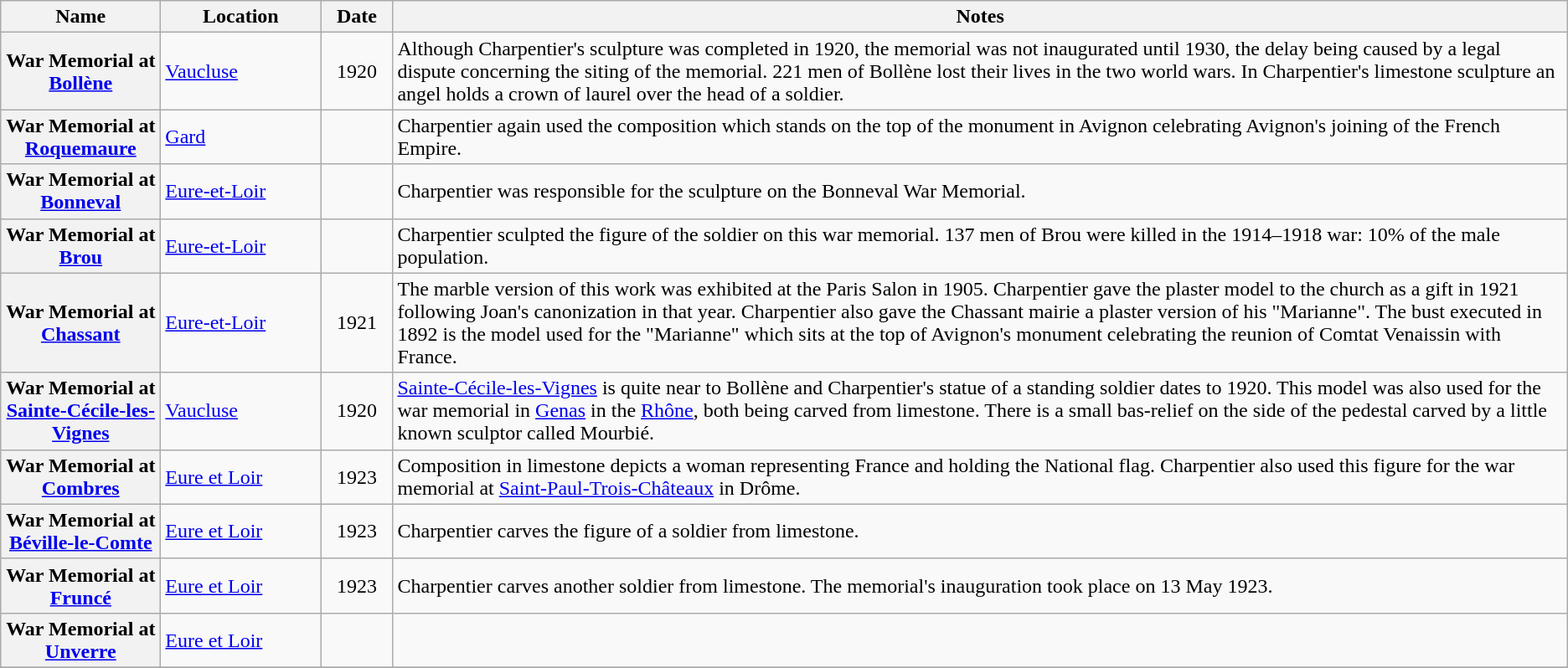<table class="wikitable sortable plainrowheaders">
<tr>
<th scope="col" style="width:120px">Name</th>
<th scope="col" style="width:120px">Location</th>
<th scope="col" style="width:50px">Date</th>
<th scope="col" class="unsortable">Notes</th>
</tr>
<tr>
<th scope="row">War Memorial at <a href='#'>Bollène</a></th>
<td><a href='#'>Vaucluse</a><br></td>
<td align="center">1920</td>
<td>Although Charpentier's sculpture was completed in 1920, the memorial was not inaugurated until 1930, the delay being caused by a legal dispute concerning the siting of the memorial.  221 men of Bollène lost their lives in the two world wars. In Charpentier's limestone sculpture an angel holds a crown of laurel over the head of a soldier.</td>
</tr>
<tr>
<th scope="row">War Memorial at <a href='#'>Roquemaure</a></th>
<td><a href='#'>Gard</a><br></td>
<td align="center"></td>
<td>Charpentier again used the composition which stands on the top of the monument in Avignon celebrating Avignon's joining of the French Empire.</td>
</tr>
<tr>
<th scope="row">War Memorial at <a href='#'>Bonneval</a></th>
<td><a href='#'>Eure-et-Loir</a><br></td>
<td align="center"></td>
<td>Charpentier was responsible for the sculpture on the Bonneval War Memorial.</td>
</tr>
<tr>
<th scope="row">War Memorial at <a href='#'>Brou</a></th>
<td><a href='#'>Eure-et-Loir</a><br></td>
<td align="center"></td>
<td>Charpentier sculpted the figure of the soldier on this war memorial. 137 men of Brou were killed in the 1914–1918 war: 10% of the male population.</td>
</tr>
<tr>
<th scope="row">War Memorial at <a href='#'>Chassant</a></th>
<td><a href='#'>Eure-et-Loir</a><br></td>
<td align="center">1921</td>
<td>The marble version of this work was exhibited at the Paris Salon in 1905.  Charpentier gave the plaster model to the church as a gift in 1921 following Joan's canonization in that year.  Charpentier also gave the Chassant mairie a plaster version of his  "Marianne".  The bust executed in 1892 is the model used for the "Marianne" which sits at the top of Avignon's monument celebrating the reunion of Comtat Venaissin with France.</td>
</tr>
<tr>
<th scope="row">War Memorial at <a href='#'>Sainte-Cécile-les-Vignes</a></th>
<td><a href='#'>Vaucluse</a></td>
<td align="center">1920</td>
<td><a href='#'>Sainte-Cécile-les-Vignes</a> is quite near to Bollène and Charpentier's statue of a standing soldier dates to 1920. This model was also used for the war memorial in <a href='#'>Genas</a> in the <a href='#'>Rhône</a>, both being carved from limestone. There is a small bas-relief on the side of the pedestal carved by a little known sculptor called Mourbié.</td>
</tr>
<tr>
<th scope="row">War Memorial at <a href='#'>Combres</a></th>
<td><a href='#'>Eure et Loir</a><br></td>
<td align="center">1923</td>
<td>Composition in limestone depicts a woman representing France and holding the National flag. Charpentier also used this figure for the war memorial at <a href='#'>Saint-Paul-Trois-Châteaux</a> in Drôme.</td>
</tr>
<tr>
<th scope="row">War Memorial at <a href='#'>Béville-le-Comte</a></th>
<td><a href='#'>Eure et Loir</a><br></td>
<td align="center">1923</td>
<td>Charpentier carves the figure of a soldier from limestone.</td>
</tr>
<tr>
<th scope="row">War Memorial at <a href='#'>Fruncé</a></th>
<td><a href='#'>Eure et Loir</a><br></td>
<td align="center">1923</td>
<td>Charpentier carves another soldier from limestone. The memorial's inauguration took place on 13 May 1923.</td>
</tr>
<tr>
<th scope="row">War Memorial at <a href='#'>Unverre</a></th>
<td><a href='#'>Eure et Loir</a><br></td>
<td align="center"></td>
<td></td>
</tr>
<tr>
</tr>
</table>
